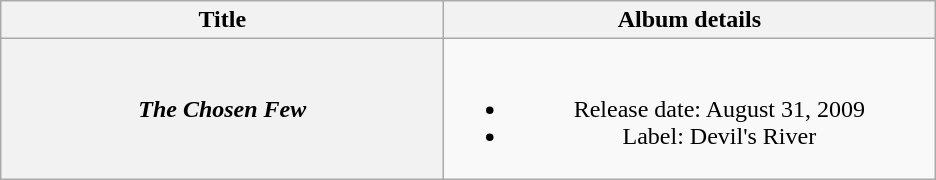<table class="wikitable plainrowheaders" style="text-align:center;">
<tr>
<th style="width:18em;">Title</th>
<th style="width:20em;">Album details</th>
</tr>
<tr>
<th scope="row"><em>The Chosen Few</em></th>
<td><br><ul><li>Release date: August 31, 2009</li><li>Label: Devil's River</li></ul></td>
</tr>
</table>
